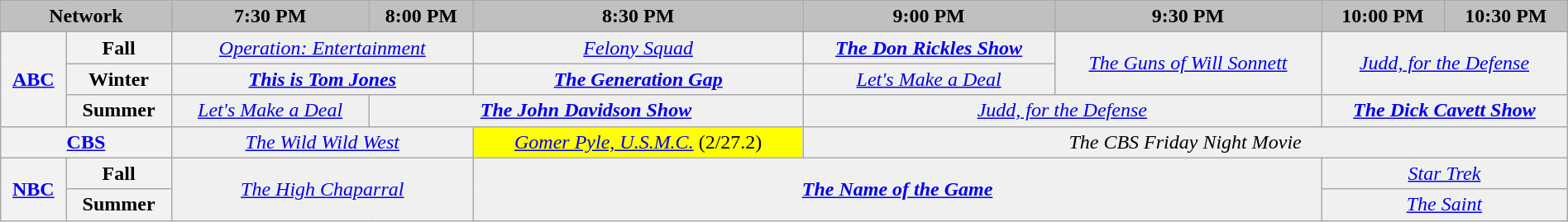<table class="wikitable" style="width:100%;margin-right:0;text-align:center">
<tr>
<th colspan="2" style="background-color:#C0C0C0;text-align:center">Network</th>
<th style="background-color:#C0C0C0;text-align:center">7:30 PM</th>
<th style="background-color:#C0C0C0;text-align:center">8:00 PM</th>
<th style="background-color:#C0C0C0;text-align:center">8:30 PM</th>
<th style="background-color:#C0C0C0;text-align:center">9:00 PM</th>
<th style="background-color:#C0C0C0;text-align:center">9:30 PM</th>
<th style="background-color:#C0C0C0;text-align:center">10:00 PM</th>
<th style="background-color:#C0C0C0;text-align:center">10:30 PM</th>
</tr>
<tr>
<th bgcolor="#C0C0C0" rowspan="3"><a href='#'>ABC</a></th>
<th>Fall</th>
<td bgcolor="#F0F0F0" colspan="2"><em><a href='#'>Operation: Entertainment</a></em></td>
<td bgcolor="#F0F0F0"><em><a href='#'>Felony Squad</a></em></td>
<td bgcolor="#F0F0F0"><strong><em><a href='#'>The Don Rickles Show</a></em></strong></td>
<td bgcolor="#F0F0F0" rowspan="2"><em><a href='#'>The Guns of Will Sonnett</a></em></td>
<td bgcolor="#F0F0F0" colspan="2" rowspan="2"><em><a href='#'>Judd, for the Defense</a></em></td>
</tr>
<tr>
<th>Winter</th>
<td bgcolor="#F0F0F0" colspan="2"><strong><em><a href='#'>This is Tom Jones</a></em></strong></td>
<td bgcolor="#F0F0F0"><strong><em><a href='#'>The Generation Gap</a></em></strong></td>
<td bgcolor="#F0F0F0"><em><a href='#'>Let's Make a Deal</a></em></td>
</tr>
<tr>
<th>Summer</th>
<td bgcolor="#F0F0F0"><em><a href='#'>Let's Make a Deal</a></em></td>
<td bgcolor="#F0F0F0" colspan="2"><strong><em><a href='#'>The John Davidson Show</a></em></strong></td>
<td bgcolor="#F0F0F0" colspan="2"><em><a href='#'>Judd, for the Defense</a></em></td>
<td bgcolor="#F0F0F0" colspan="2"><strong><em><a href='#'>The Dick Cavett Show</a></em></strong></td>
</tr>
<tr>
<th bgcolor="#C0C0C0" colspan="2"><a href='#'>CBS</a></th>
<td bgcolor="#F0F0F0" colspan="2"><em><a href='#'>The Wild Wild West</a></em></td>
<td bgcolor="#FFFF00"><em><a href='#'>Gomer Pyle, U.S.M.C.</a></em> (2/27.2)</td>
<td bgcolor="#F0F0F0" colspan="4"><em>The CBS Friday Night Movie</em></td>
</tr>
<tr>
<th rowspan="2" bgcolor="#C0C0C0"><a href='#'>NBC</a></th>
<th>Fall</th>
<td colspan="2" rowspan="2" bgcolor="#F0F0F0"><em><a href='#'>The High Chaparral</a></em></td>
<td colspan="3" rowspan="2" bgcolor="#F0F0F0"><strong><em><a href='#'>The Name of the Game</a></em></strong></td>
<td bgcolor="#F0F0F0" colspan="2"><em><a href='#'>Star Trek</a></em></td>
</tr>
<tr>
<th>Summer</th>
<td colspan="2" bgcolor="#F0F0F0"><em><a href='#'>The Saint</a></em></td>
</tr>
</table>
